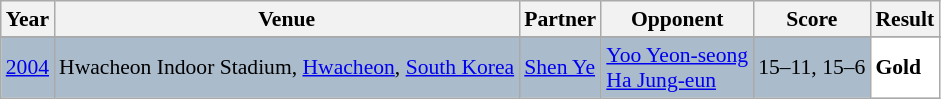<table class="sortable wikitable" style="font-size: 90%;">
<tr>
<th>Year</th>
<th>Venue</th>
<th>Partner</th>
<th>Opponent</th>
<th>Score</th>
<th>Result</th>
</tr>
<tr>
</tr>
<tr style="background:#AABBCC">
<td align="center"><a href='#'>2004</a></td>
<td align="left">Hwacheon Indoor Stadium, <a href='#'>Hwacheon</a>, <a href='#'>South Korea</a></td>
<td align="left"> <a href='#'>Shen Ye</a></td>
<td align="left"> <a href='#'>Yoo Yeon-seong</a> <br>  <a href='#'>Ha Jung-eun</a></td>
<td align="left">15–11, 15–6</td>
<td style="text-align:left; background:white"> <strong>Gold</strong></td>
</tr>
</table>
